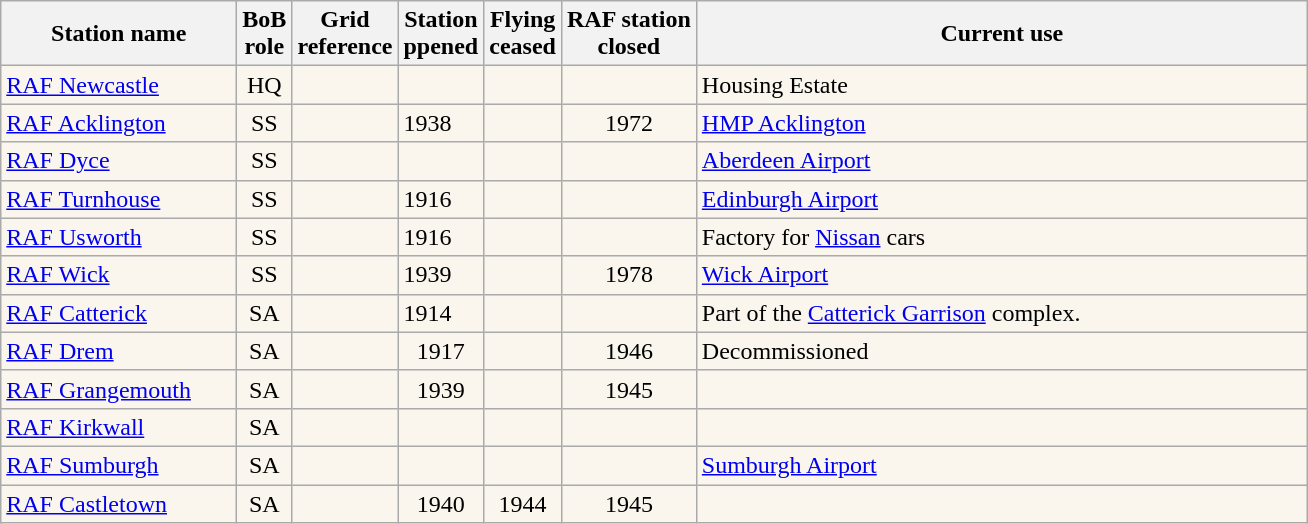<table class="wikitable">
<tr>
<th style="width:150px; ">Station name</th>
<th>BoB<br>role</th>
<th>Grid<br>reference</th>
<th>Station<br>ppened</th>
<th>Flying<br>ceased</th>
<th>RAF station<br>closed</th>
<th style="width:400px; ">Current use</th>
</tr>
<tr style="vertical-align:top; background:#faf6ed;">
<td><a href='#'>RAF Newcastle</a></td>
<td style="text-align:center; ">HQ</td>
<td style="text-align:center; background:#faf6ed;"></td>
<td style="background:#faf6ed;"></td>
<td style="background:#faf6ed;"></td>
<td style="text-align:center;"></td>
<td>Housing Estate</td>
</tr>
<tr valign="top">
<td style="background:#faf6ed;"><a href='#'>RAF Acklington</a></td>
<td style="text-align:center; background:#faf6ed;">SS</td>
<td style="text-align:center; background:#faf6ed;"></td>
<td style="background:#faf6ed;">1938</td>
<td style="background:#faf6ed;"></td>
<td style="background:#faf6ed; text-align:center;">1972</td>
<td style="background:#faf6ed;"><a href='#'>HMP Acklington</a></td>
</tr>
<tr valign="top">
<td style="background:#faf6ed;"><a href='#'>RAF Dyce</a></td>
<td style="text-align:center; background:#faf6ed;">SS</td>
<td style="text-align:center; background:#faf6ed;"></td>
<td style="background:#faf6ed;"></td>
<td style="background:#faf6ed;"></td>
<td style="background:#faf6ed; text-align:center;"></td>
<td style="background:#faf6ed;"><a href='#'>Aberdeen Airport</a></td>
</tr>
<tr valign="top">
<td style="background:#faf6ed;"><a href='#'>RAF Turnhouse</a></td>
<td style="text-align:center; background:#faf6ed;">SS</td>
<td style="text-align:center; background:#faf6ed;"></td>
<td style="background:#faf6ed;">1916</td>
<td style="background:#faf6ed;"></td>
<td style="background:#faf6ed; text-align:center;"></td>
<td style="background:#faf6ed;"><a href='#'>Edinburgh Airport</a></td>
</tr>
<tr valign="top">
<td style="background:#faf6ed;"><a href='#'>RAF Usworth</a></td>
<td style="text-align:center; background:#faf6ed;">SS</td>
<td style="text-align:center; background:#faf6ed;"></td>
<td style="background:#faf6ed;">1916</td>
<td style="background:#faf6ed;"></td>
<td style="background:#faf6ed; text-align:center;"></td>
<td style="background:#faf6ed;">Factory for <a href='#'>Nissan</a> cars</td>
</tr>
<tr valign="top">
<td style="background:#faf6ed;"><a href='#'>RAF Wick</a></td>
<td style="text-align:center; background:#faf6ed;">SS</td>
<td style="text-align:center; background:#faf6ed;"></td>
<td style="background:#faf6ed;">1939</td>
<td style="background:#faf6ed;"></td>
<td style="background:#faf6ed; text-align:center;">1978</td>
<td style="background:#faf6ed;"><a href='#'>Wick Airport</a></td>
</tr>
<tr valign="top">
<td style="background:#faf6ed;"><a href='#'>RAF Catterick</a></td>
<td style="text-align:center; background:#faf6ed;">SA</td>
<td style="text-align:center; background:#faf6ed;"></td>
<td style="background:#faf6ed;">1914</td>
<td style="background:#faf6ed;"></td>
<td style="background:#faf6ed; text-align:center;"></td>
<td style="background:#faf6ed;">Part of the <a href='#'>Catterick Garrison</a> complex.</td>
</tr>
<tr valign="top">
<td style="background:#faf6ed;"><a href='#'>RAF Drem</a></td>
<td style="text-align:center; background:#faf6ed;">SA</td>
<td style="text-align:center; background:#faf6ed;"></td>
<td style="background:#faf6ed; text-align:center;">1917</td>
<td style="background:#faf6ed; text-align:center;"></td>
<td style="background:#faf6ed; text-align:center;">1946</td>
<td style="background:#faf6ed;">Decommissioned</td>
</tr>
<tr valign="top">
<td style="background:#faf6ed;"><a href='#'>RAF Grangemouth</a></td>
<td style="text-align:center; background:#faf6ed;">SA</td>
<td style="text-align:center; background:#faf6ed;"></td>
<td style="background:#faf6ed; text-align:center;">1939</td>
<td style="background:#faf6ed; text-align:center;"></td>
<td style="background:#faf6ed; text-align:center;">1945</td>
<td style="background:#faf6ed;"></td>
</tr>
<tr style="vertical-align:top; background:#faf6ed;">
<td><a href='#'>RAF Kirkwall</a></td>
<td style="text-align:center; ">SA</td>
<td style="text-align:center; background:#faf6ed;"></td>
<td style="background:#faf6ed; text-align:center;"></td>
<td style="background:#faf6ed; text-align:center;"></td>
<td style="text-align:center;"></td>
<td style="background:#faf6ed;"></td>
</tr>
<tr style="vertical-align:top; background:#faf6ed;">
<td><a href='#'>RAF Sumburgh</a></td>
<td style="text-align:center; ">SA</td>
<td style="text-align:center; background:#faf6ed;"></td>
<td style="background:#faf6ed;"></td>
<td style="background:#faf6ed;"></td>
<td style="text-align:center;"></td>
<td><a href='#'>Sumburgh Airport</a></td>
</tr>
<tr valign="top">
<td style="background:#faf6ed;"><a href='#'>RAF Castletown</a></td>
<td style="text-align:center; background:#faf6ed;">SA</td>
<td style="text-align:center; background:#faf6ed;"></td>
<td style="background:#faf6ed; text-align:center;">1940</td>
<td style="background:#faf6ed; text-align:center;">1944</td>
<td style="background:#faf6ed; text-align:center;">1945</td>
<td style="background:#faf6ed;"></td>
</tr>
</table>
